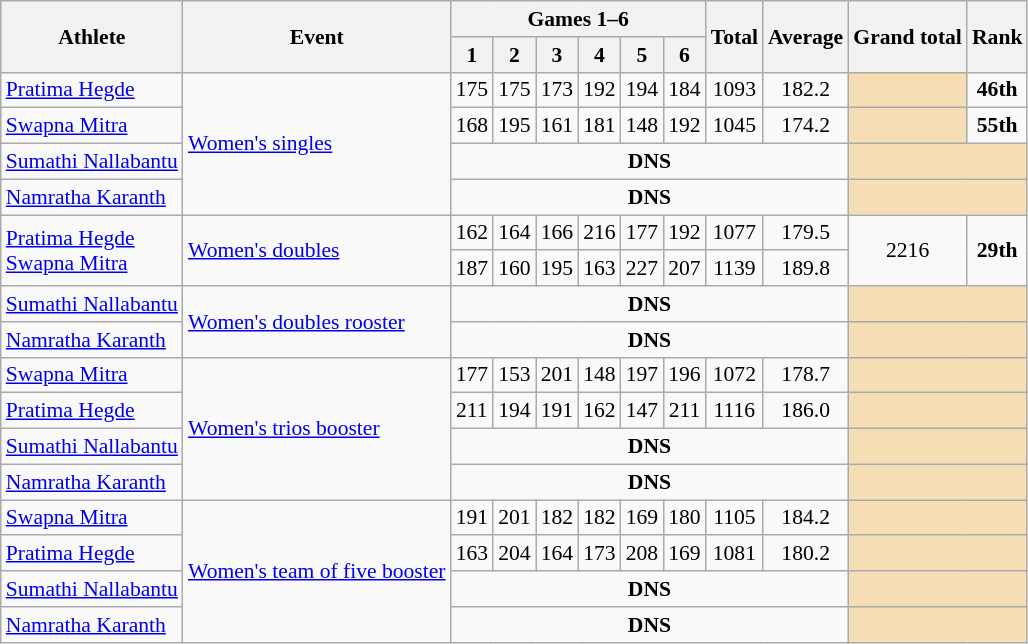<table class="wikitable" border="1" style="font-size:90%">
<tr>
<th rowspan=2>Athlete</th>
<th rowspan=2>Event</th>
<th colspan=6>Games 1–6</th>
<th rowspan=2>Total</th>
<th rowspan=2>Average</th>
<th rowspan=2>Grand total</th>
<th rowspan=2>Rank</th>
</tr>
<tr>
<th>1</th>
<th>2</th>
<th>3</th>
<th>4</th>
<th>5</th>
<th>6</th>
</tr>
<tr>
<td><a href='#'>Pratima Hegde</a></td>
<td rowspan=4><a href='#'>Women's singles</a></td>
<td align=center>175</td>
<td align=center>175</td>
<td align=center>173</td>
<td align=center>192</td>
<td align=center>194</td>
<td align=center>184</td>
<td align=center>1093</td>
<td align=center>182.2</td>
<td align="center" bgcolor=wheat></td>
<td align=center><strong>46th</strong></td>
</tr>
<tr>
<td><a href='#'>Swapna Mitra</a></td>
<td align=center>168</td>
<td align=center>195</td>
<td align=center>161</td>
<td align=center>181</td>
<td align=center>148</td>
<td align=center>192</td>
<td align=center>1045</td>
<td align=center>174.2</td>
<td align="center" bgcolor=wheat></td>
<td align=center><strong>55th</strong></td>
</tr>
<tr>
<td><a href='#'>Sumathi Nallabantu</a></td>
<td align=center colspan=8><strong>DNS</strong></td>
<td align="center" bgcolor=wheat colspan=2></td>
</tr>
<tr>
<td><a href='#'>Namratha Karanth</a></td>
<td align=center colspan=8><strong>DNS</strong></td>
<td align="center" bgcolor=wheat colspan=2></td>
</tr>
<tr>
<td rowspan=2><a href='#'>Pratima Hegde</a><br><a href='#'>Swapna Mitra</a></td>
<td rowspan=2><a href='#'>Women's doubles</a></td>
<td align=center>162</td>
<td align=center>164</td>
<td align=center>166</td>
<td align=center>216</td>
<td align=center>177</td>
<td align=center>192</td>
<td align=center>1077</td>
<td align=center>179.5</td>
<td align=center rowspan=2>2216</td>
<td align=center rowspan=2><strong>29th</strong></td>
</tr>
<tr>
<td align=center>187</td>
<td align=center>160</td>
<td align=center>195</td>
<td align=center>163</td>
<td align=center>227</td>
<td align=center>207</td>
<td align=center>1139</td>
<td align=center>189.8</td>
</tr>
<tr>
<td><a href='#'>Sumathi Nallabantu</a></td>
<td rowspan=2><a href='#'>Women's doubles rooster</a></td>
<td align=center colspan=8><strong>DNS</strong></td>
<td align="center" bgcolor=wheat colspan=2></td>
</tr>
<tr>
<td><a href='#'>Namratha Karanth</a></td>
<td align=center colspan=8><strong>DNS</strong></td>
<td align="center" bgcolor=wheat colspan=2></td>
</tr>
<tr>
<td><a href='#'>Swapna Mitra</a></td>
<td rowspan=4><a href='#'>Women's trios booster</a></td>
<td align=center>177</td>
<td align=center>153</td>
<td align=center>201</td>
<td align=center>148</td>
<td align=center>197</td>
<td align=center>196</td>
<td align=center>1072</td>
<td align=center>178.7</td>
<td align="center" bgcolor=wheat colspan=2></td>
</tr>
<tr>
<td><a href='#'>Pratima Hegde</a></td>
<td align=center>211</td>
<td align=center>194</td>
<td align=center>191</td>
<td align=center>162</td>
<td align=center>147</td>
<td align=center>211</td>
<td align=center>1116</td>
<td align=center>186.0</td>
<td align="center" bgcolor=wheat colspan=2></td>
</tr>
<tr>
<td><a href='#'>Sumathi Nallabantu</a></td>
<td align=center colspan=8><strong>DNS</strong></td>
<td align="center" bgcolor=wheat colspan=2></td>
</tr>
<tr>
<td><a href='#'>Namratha Karanth</a></td>
<td align=center colspan=8><strong>DNS</strong></td>
<td align="center" bgcolor=wheat colspan=2></td>
</tr>
<tr>
<td><a href='#'>Swapna Mitra</a></td>
<td rowspan=4><a href='#'>Women's team of five booster</a></td>
<td align=center>191</td>
<td align=center>201</td>
<td align=center>182</td>
<td align=center>182</td>
<td align=center>169</td>
<td align=center>180</td>
<td align=center>1105</td>
<td align=center>184.2</td>
<td align="center" bgcolor=wheat colspan=2></td>
</tr>
<tr>
<td><a href='#'>Pratima Hegde</a></td>
<td align=center>163</td>
<td align=center>204</td>
<td align=center>164</td>
<td align=center>173</td>
<td align=center>208</td>
<td align=center>169</td>
<td align=center>1081</td>
<td align=center>180.2</td>
<td align="center" bgcolor=wheat colspan=2></td>
</tr>
<tr>
<td><a href='#'>Sumathi Nallabantu</a></td>
<td align=center colspan=8><strong>DNS</strong></td>
<td align="center" bgcolor=wheat colspan=2></td>
</tr>
<tr>
<td><a href='#'>Namratha Karanth</a></td>
<td align=center colspan=8><strong>DNS</strong></td>
<td align="center" bgcolor=wheat colspan=2></td>
</tr>
</table>
